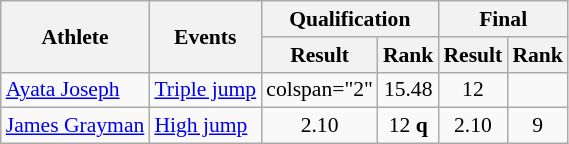<table class=wikitable style="font-size:90%">
<tr>
<th rowspan="2">Athlete</th>
<th rowspan="2">Events</th>
<th colspan="2">Qualification</th>
<th colspan="2">Final</th>
</tr>
<tr>
<th>Result</th>
<th>Rank</th>
<th>Result</th>
<th>Rank</th>
</tr>
<tr>
<td><a href='#'>Ayata Joseph</a></td>
<td><a href='#'>Triple jump</a></td>
<td>colspan="2" </td>
<td align="center">15.48</td>
<td align="center">12</td>
</tr>
<tr>
<td><a href='#'>James Grayman</a></td>
<td><a href='#'>High jump</a></td>
<td align="center">2.10</td>
<td align="center">12 <strong>q</strong></td>
<td align="center">2.10</td>
<td align="center">9</td>
</tr>
</table>
